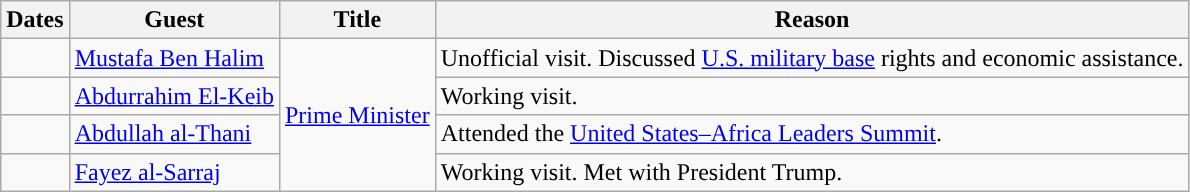<table class="wikitable sortable">
<tr>
<th>Dates</th>
<th>Guest</th>
<th>Title</th>
<th>Reason</th>
</tr>
<tr>
<td></td>
<td><a href='#'>Mustafa Ben Halim</a></td>
<td rowspan=4><a href='#'>Prime Minister</a></td>
<td>Unofficial visit. Discussed <a href='#'>U.S. military base</a> rights and economic assistance.</td>
</tr>
<tr>
<td></td>
<td><a href='#'>Abdurrahim El-Keib</a></td>
<td>Working visit.</td>
</tr>
<tr>
<td></td>
<td><a href='#'>Abdullah al-Thani</a></td>
<td>Attended the <a href='#'>United States–Africa Leaders Summit</a>.</td>
</tr>
<tr>
<td></td>
<td><a href='#'>Fayez al-Sarraj</a></td>
<td>Working visit. Met with President Trump.</td>
</tr>
</table>
